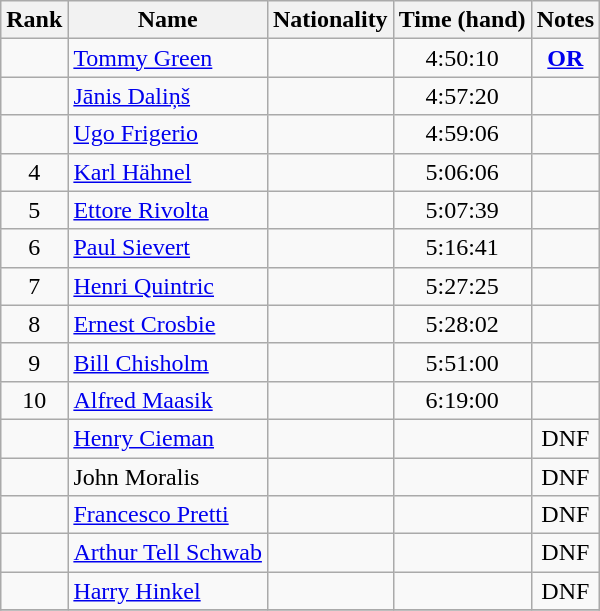<table class="wikitable sortable" style="text-align:center">
<tr>
<th>Rank</th>
<th>Name</th>
<th>Nationality</th>
<th>Time (hand)</th>
<th>Notes</th>
</tr>
<tr>
<td></td>
<td align=left><a href='#'>Tommy Green</a></td>
<td align=left></td>
<td>4:50:10</td>
<td><strong><a href='#'>OR</a></strong></td>
</tr>
<tr>
<td></td>
<td align=left><a href='#'>Jānis Daliņš</a></td>
<td align=left></td>
<td>4:57:20</td>
<td><strong> </strong></td>
</tr>
<tr>
<td></td>
<td align=left><a href='#'>Ugo Frigerio</a></td>
<td align=left></td>
<td>4:59:06</td>
<td></td>
</tr>
<tr>
<td>4</td>
<td align=left><a href='#'>Karl Hähnel</a></td>
<td align=left></td>
<td>5:06:06</td>
<td></td>
</tr>
<tr>
<td>5</td>
<td align=left><a href='#'>Ettore Rivolta</a></td>
<td align=left></td>
<td>5:07:39</td>
<td><strong> </strong></td>
</tr>
<tr>
<td>6</td>
<td align=left><a href='#'>Paul Sievert</a></td>
<td align=left></td>
<td>5:16:41</td>
<td></td>
</tr>
<tr>
<td>7</td>
<td align=left><a href='#'>Henri Quintric</a></td>
<td align=left></td>
<td>5:27:25</td>
<td></td>
</tr>
<tr>
<td>8</td>
<td align=left><a href='#'>Ernest Crosbie</a></td>
<td align=left></td>
<td>5:28:02</td>
<td></td>
</tr>
<tr>
<td>9</td>
<td align=left><a href='#'>Bill Chisholm</a></td>
<td align=left></td>
<td>5:51:00</td>
<td></td>
</tr>
<tr>
<td>10</td>
<td align=left><a href='#'>Alfred Maasik</a></td>
<td align=left></td>
<td>6:19:00</td>
<td></td>
</tr>
<tr>
<td></td>
<td align=left><a href='#'>Henry Cieman</a></td>
<td align=left></td>
<td></td>
<td>DNF</td>
</tr>
<tr>
<td></td>
<td align=left>John Moralis</td>
<td align=left></td>
<td></td>
<td>DNF</td>
</tr>
<tr>
<td></td>
<td align=left><a href='#'>Francesco Pretti</a></td>
<td align=left></td>
<td></td>
<td>DNF</td>
</tr>
<tr>
<td></td>
<td align=left><a href='#'>Arthur Tell Schwab</a></td>
<td align=left></td>
<td></td>
<td>DNF</td>
</tr>
<tr>
<td></td>
<td align=left><a href='#'>Harry Hinkel</a></td>
<td align=left></td>
<td></td>
<td>DNF</td>
</tr>
<tr>
</tr>
</table>
